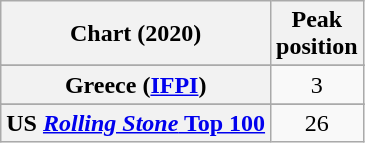<table class="wikitable sortable plainrowheaders" style="text-align:center">
<tr>
<th scope="col">Chart (2020)</th>
<th scope="col">Peak<br> position</th>
</tr>
<tr>
</tr>
<tr>
<th scope="row">Greece (<a href='#'>IFPI</a>)</th>
<td>3</td>
</tr>
<tr>
</tr>
<tr>
</tr>
<tr>
<th scope="row">US <a href='#'><em>Rolling Stone</em> Top 100</a></th>
<td>26</td>
</tr>
</table>
